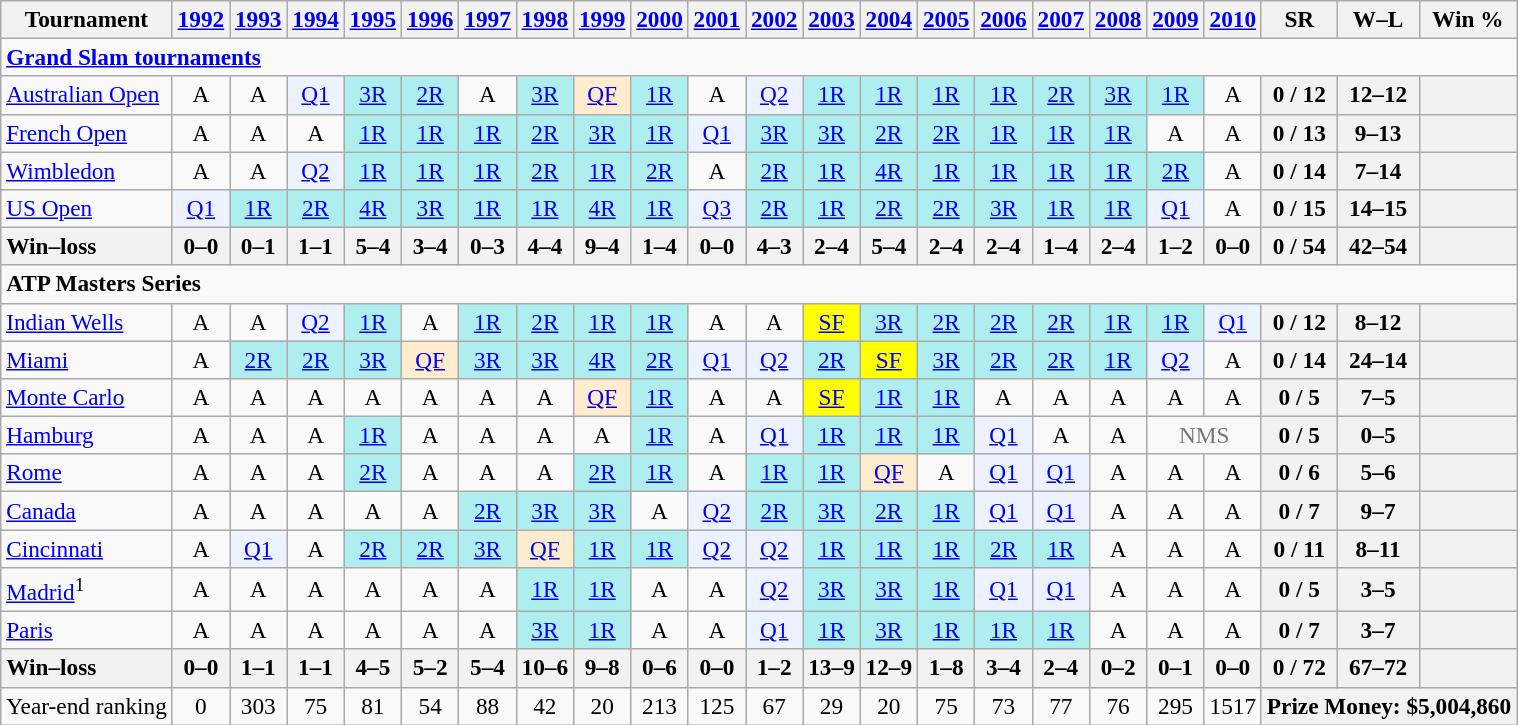<table class=wikitable style=text-align:center;font-size:97%>
<tr>
<th>Tournament</th>
<th><a href='#'>1992</a></th>
<th><a href='#'>1993</a></th>
<th><a href='#'>1994</a></th>
<th><a href='#'>1995</a></th>
<th><a href='#'>1996</a></th>
<th><a href='#'>1997</a></th>
<th><a href='#'>1998</a></th>
<th><a href='#'>1999</a></th>
<th><a href='#'>2000</a></th>
<th><a href='#'>2001</a></th>
<th><a href='#'>2002</a></th>
<th><a href='#'>2003</a></th>
<th><a href='#'>2004</a></th>
<th><a href='#'>2005</a></th>
<th><a href='#'>2006</a></th>
<th><a href='#'>2007</a></th>
<th><a href='#'>2008</a></th>
<th><a href='#'>2009</a></th>
<th><a href='#'>2010</a></th>
<th>SR</th>
<th>W–L</th>
<th>Win %</th>
</tr>
<tr>
<td colspan=23 align=left><strong><a href='#'>Grand Slam tournaments</a></strong></td>
</tr>
<tr>
<td align=left><a href='#'>Australian Open</a></td>
<td>A</td>
<td>A</td>
<td bgcolor=ecf2ff><a href='#'>Q1</a></td>
<td bgcolor=afeeee><a href='#'>3R</a></td>
<td bgcolor=afeeee><a href='#'>2R</a></td>
<td>A</td>
<td bgcolor=afeeee><a href='#'>3R</a></td>
<td bgcolor=ffebcd><a href='#'>QF</a></td>
<td bgcolor=afeeee><a href='#'>1R</a></td>
<td>A</td>
<td bgcolor=ecf2ff><a href='#'>Q2</a></td>
<td bgcolor=afeeee><a href='#'>1R</a></td>
<td bgcolor=afeeee><a href='#'>1R</a></td>
<td bgcolor=afeeee><a href='#'>1R</a></td>
<td bgcolor=afeeee><a href='#'>1R</a></td>
<td bgcolor=afeeee><a href='#'>2R</a></td>
<td bgcolor=afeeee><a href='#'>3R</a></td>
<td bgcolor=afeeee><a href='#'>1R</a></td>
<td>A</td>
<th>0 / 12</th>
<th>12–12</th>
<th></th>
</tr>
<tr>
<td align=left><a href='#'>French Open</a></td>
<td>A</td>
<td>A</td>
<td>A</td>
<td bgcolor=afeeee><a href='#'>1R</a></td>
<td bgcolor=afeeee><a href='#'>1R</a></td>
<td bgcolor=afeeee><a href='#'>1R</a></td>
<td bgcolor=afeeee><a href='#'>2R</a></td>
<td bgcolor=afeeee><a href='#'>3R</a></td>
<td bgcolor=afeeee><a href='#'>1R</a></td>
<td bgcolor=ecf2ff><a href='#'>Q1</a></td>
<td bgcolor=afeeee><a href='#'>3R</a></td>
<td bgcolor=afeeee><a href='#'>3R</a></td>
<td bgcolor=afeeee><a href='#'>2R</a></td>
<td bgcolor=afeeee><a href='#'>2R</a></td>
<td bgcolor=afeeee><a href='#'>1R</a></td>
<td bgcolor=afeeee><a href='#'>1R</a></td>
<td bgcolor=afeeee><a href='#'>1R</a></td>
<td>A</td>
<td>A</td>
<th>0 / 13</th>
<th>9–13</th>
<th></th>
</tr>
<tr>
<td align=left><a href='#'>Wimbledon</a></td>
<td>A</td>
<td>A</td>
<td bgcolor=ecf2ff><a href='#'>Q2</a></td>
<td bgcolor=afeeee><a href='#'>1R</a></td>
<td bgcolor=afeeee><a href='#'>1R</a></td>
<td bgcolor=afeeee><a href='#'>1R</a></td>
<td bgcolor=afeeee><a href='#'>2R</a></td>
<td bgcolor=afeeee><a href='#'>1R</a></td>
<td bgcolor=afeeee><a href='#'>2R</a></td>
<td>A</td>
<td bgcolor=afeeee><a href='#'>2R</a></td>
<td bgcolor=afeeee><a href='#'>1R</a></td>
<td bgcolor=afeeee><a href='#'>4R</a></td>
<td bgcolor=afeeee><a href='#'>1R</a></td>
<td bgcolor=afeeee><a href='#'>1R</a></td>
<td bgcolor=afeeee><a href='#'>1R</a></td>
<td bgcolor=afeeee><a href='#'>1R</a></td>
<td bgcolor=afeeee><a href='#'>2R</a></td>
<td>A</td>
<th>0 / 14</th>
<th>7–14</th>
<th></th>
</tr>
<tr>
<td align=left><a href='#'>US Open</a></td>
<td bgcolor=ecf2ff><a href='#'>Q1</a></td>
<td bgcolor=afeeee><a href='#'>1R</a></td>
<td bgcolor=afeeee><a href='#'>2R</a></td>
<td bgcolor=afeeee><a href='#'>4R</a></td>
<td bgcolor=afeeee><a href='#'>3R</a></td>
<td bgcolor=afeeee><a href='#'>1R</a></td>
<td bgcolor=afeeee><a href='#'>1R</a></td>
<td bgcolor=afeeee><a href='#'>4R</a></td>
<td bgcolor=afeeee><a href='#'>1R</a></td>
<td bgcolor=ecf2ff><a href='#'>Q3</a></td>
<td bgcolor=afeeee><a href='#'>2R</a></td>
<td bgcolor=afeeee><a href='#'>1R</a></td>
<td bgcolor=afeeee><a href='#'>2R</a></td>
<td bgcolor=afeeee><a href='#'>2R</a></td>
<td bgcolor=afeeee><a href='#'>3R</a></td>
<td bgcolor=afeeee><a href='#'>1R</a></td>
<td bgcolor=afeeee><a href='#'>1R</a></td>
<td bgcolor=ecf2ff><a href='#'>Q1</a></td>
<td>A</td>
<th>0 / 15</th>
<th>14–15</th>
<th></th>
</tr>
<tr>
<th style=text-align:left>Win–loss</th>
<th>0–0</th>
<th>0–1</th>
<th>1–1</th>
<th>5–4</th>
<th>3–4</th>
<th>0–3</th>
<th>4–4</th>
<th>9–4</th>
<th>1–4</th>
<th>0–0</th>
<th>4–3</th>
<th>2–4</th>
<th>5–4</th>
<th>2–4</th>
<th>2–4</th>
<th>1–4</th>
<th>2–4</th>
<th>1–2</th>
<th>0–0</th>
<th>0 / 54</th>
<th>42–54</th>
<th></th>
</tr>
<tr>
<td colspan=23 align=left><strong>ATP Masters Series</strong></td>
</tr>
<tr>
<td align=left><a href='#'>Indian Wells</a></td>
<td>A</td>
<td>A</td>
<td bgcolor=ecf2ff><a href='#'>Q2</a></td>
<td bgcolor=afeeee><a href='#'>1R</a></td>
<td>A</td>
<td bgcolor=afeeee><a href='#'>1R</a></td>
<td bgcolor=afeeee><a href='#'>2R</a></td>
<td bgcolor=afeeee><a href='#'>1R</a></td>
<td bgcolor=afeeee><a href='#'>1R</a></td>
<td>A</td>
<td>A</td>
<td bgcolor=yellow><a href='#'>SF</a></td>
<td bgcolor=afeeee><a href='#'>3R</a></td>
<td bgcolor=afeeee><a href='#'>2R</a></td>
<td bgcolor=afeeee><a href='#'>2R</a></td>
<td bgcolor=afeeee><a href='#'>2R</a></td>
<td bgcolor=afeeee><a href='#'>1R</a></td>
<td bgcolor=afeeee><a href='#'>1R</a></td>
<td bgcolor=ecf2ff><a href='#'>Q1</a></td>
<th>0 / 12</th>
<th>8–12</th>
<th></th>
</tr>
<tr>
<td align=left><a href='#'>Miami</a></td>
<td>A</td>
<td bgcolor=afeeee><a href='#'>2R</a></td>
<td bgcolor=afeeee><a href='#'>2R</a></td>
<td bgcolor=afeeee><a href='#'>3R</a></td>
<td bgcolor=ffebcd><a href='#'>QF</a></td>
<td bgcolor=afeeee><a href='#'>3R</a></td>
<td bgcolor=afeeee><a href='#'>3R</a></td>
<td bgcolor=afeeee><a href='#'>4R</a></td>
<td bgcolor=afeeee><a href='#'>2R</a></td>
<td bgcolor=ecf2ff><a href='#'>Q1</a></td>
<td bgcolor=ecf2ff><a href='#'>Q2</a></td>
<td bgcolor=afeeee><a href='#'>2R</a></td>
<td bgcolor=yellow><a href='#'>SF</a></td>
<td bgcolor=afeeee><a href='#'>3R</a></td>
<td bgcolor=afeeee><a href='#'>2R</a></td>
<td bgcolor=afeeee><a href='#'>2R</a></td>
<td bgcolor=afeeee><a href='#'>1R</a></td>
<td bgcolor=ecf2ff><a href='#'>Q2</a></td>
<td>A</td>
<th>0 / 14</th>
<th>24–14</th>
<th></th>
</tr>
<tr>
<td align=left><a href='#'>Monte Carlo</a></td>
<td>A</td>
<td>A</td>
<td>A</td>
<td>A</td>
<td>A</td>
<td>A</td>
<td>A</td>
<td bgcolor=ffebcd><a href='#'>QF</a></td>
<td bgcolor=afeeee><a href='#'>1R</a></td>
<td>A</td>
<td>A</td>
<td bgcolor=yellow><a href='#'>SF</a></td>
<td bgcolor=afeeee><a href='#'>1R</a></td>
<td bgcolor=afeeee><a href='#'>1R</a></td>
<td>A</td>
<td>A</td>
<td>A</td>
<td>A</td>
<td>A</td>
<th>0 / 5</th>
<th>7–5</th>
<th></th>
</tr>
<tr>
<td align=left><a href='#'>Hamburg</a></td>
<td>A</td>
<td>A</td>
<td>A</td>
<td bgcolor=afeeee><a href='#'>1R</a></td>
<td>A</td>
<td>A</td>
<td>A</td>
<td>A</td>
<td bgcolor=afeeee><a href='#'>1R</a></td>
<td>A</td>
<td bgcolor=ecf2ff><a href='#'>Q1</a></td>
<td bgcolor=afeeee><a href='#'>1R</a></td>
<td bgcolor=afeeee><a href='#'>1R</a></td>
<td bgcolor=afeeee><a href='#'>1R</a></td>
<td bgcolor=ecf2ff><a href='#'>Q1</a></td>
<td>A</td>
<td>A</td>
<td colspan=2 style=color:#767676>NMS</td>
<th>0 / 5</th>
<th>0–5</th>
<th></th>
</tr>
<tr>
<td align=left><a href='#'>Rome</a></td>
<td>A</td>
<td>A</td>
<td>A</td>
<td bgcolor=afeeee><a href='#'>2R</a></td>
<td>A</td>
<td>A</td>
<td>A</td>
<td bgcolor=afeeee><a href='#'>2R</a></td>
<td bgcolor=afeeee><a href='#'>1R</a></td>
<td>A</td>
<td bgcolor=afeeee><a href='#'>1R</a></td>
<td bgcolor=afeeee><a href='#'>1R</a></td>
<td bgcolor=ffebcd><a href='#'>QF</a></td>
<td>A</td>
<td bgcolor=ecf2ff><a href='#'>Q1</a></td>
<td bgcolor=ecf2ff><a href='#'>Q1</a></td>
<td>A</td>
<td>A</td>
<td>A</td>
<th>0 / 6</th>
<th>5–6</th>
<th></th>
</tr>
<tr>
<td align=left><a href='#'>Canada</a></td>
<td>A</td>
<td>A</td>
<td>A</td>
<td>A</td>
<td>A</td>
<td bgcolor=afeeee><a href='#'>2R</a></td>
<td bgcolor=afeeee><a href='#'>3R</a></td>
<td bgcolor=afeeee><a href='#'>3R</a></td>
<td>A</td>
<td bgcolor=ecf2ff><a href='#'>Q2</a></td>
<td bgcolor=afeeee><a href='#'>2R</a></td>
<td bgcolor=afeeee><a href='#'>3R</a></td>
<td bgcolor=afeeee><a href='#'>2R</a></td>
<td bgcolor=afeeee><a href='#'>1R</a></td>
<td bgcolor=ecf2ff><a href='#'>Q1</a></td>
<td bgcolor=ecf2ff><a href='#'>Q1</a></td>
<td>A</td>
<td>A</td>
<td>A</td>
<th>0 / 7</th>
<th>9–7</th>
<th></th>
</tr>
<tr>
<td align=left><a href='#'>Cincinnati</a></td>
<td>A</td>
<td bgcolor=ecf2ff><a href='#'>Q1</a></td>
<td>A</td>
<td bgcolor=afeeee><a href='#'>2R</a></td>
<td bgcolor=afeeee><a href='#'>2R</a></td>
<td bgcolor=afeeee><a href='#'>3R</a></td>
<td bgcolor=ffebcd><a href='#'>QF</a></td>
<td bgcolor=afeeee><a href='#'>1R</a></td>
<td bgcolor=afeeee><a href='#'>1R</a></td>
<td bgcolor=ecf2ff><a href='#'>Q2</a></td>
<td bgcolor=ecf2ff><a href='#'>Q2</a></td>
<td bgcolor=afeeee><a href='#'>1R</a></td>
<td bgcolor=afeeee><a href='#'>1R</a></td>
<td bgcolor=afeeee><a href='#'>1R</a></td>
<td bgcolor=afeeee><a href='#'>2R</a></td>
<td bgcolor=afeeee><a href='#'>1R</a></td>
<td>A</td>
<td>A</td>
<td>A</td>
<th>0 / 11</th>
<th>8–11</th>
<th></th>
</tr>
<tr>
<td align=left><a href='#'>Madrid</a><sup>1</sup></td>
<td>A</td>
<td>A</td>
<td>A</td>
<td>A</td>
<td>A</td>
<td>A</td>
<td bgcolor=afeeee><a href='#'>1R</a></td>
<td bgcolor=afeeee><a href='#'>1R</a></td>
<td>A</td>
<td>A</td>
<td bgcolor=ecf2ff><a href='#'>Q2</a></td>
<td bgcolor=afeeee><a href='#'>3R</a></td>
<td bgcolor=afeeee><a href='#'>3R</a></td>
<td bgcolor=afeeee><a href='#'>1R</a></td>
<td bgcolor=ecf2ff><a href='#'>Q1</a></td>
<td bgcolor=ecf2ff><a href='#'>Q1</a></td>
<td>A</td>
<td>A</td>
<td>A</td>
<th>0 / 5</th>
<th>3–5</th>
<th></th>
</tr>
<tr>
<td align=left><a href='#'>Paris</a></td>
<td>A</td>
<td>A</td>
<td>A</td>
<td>A</td>
<td>A</td>
<td>A</td>
<td bgcolor=afeeee><a href='#'>3R</a></td>
<td bgcolor=afeeee><a href='#'>1R</a></td>
<td>A</td>
<td>A</td>
<td bgcolor=ecf2ff><a href='#'>Q1</a></td>
<td bgcolor=afeeee><a href='#'>1R</a></td>
<td bgcolor=afeeee><a href='#'>3R</a></td>
<td bgcolor=afeeee><a href='#'>1R</a></td>
<td bgcolor=afeeee><a href='#'>1R</a></td>
<td bgcolor=afeeee><a href='#'>1R</a></td>
<td>A</td>
<td>A</td>
<td>A</td>
<th>0 / 7</th>
<th>3–7</th>
<th></th>
</tr>
<tr>
<th style=text-align:left>Win–loss</th>
<th>0–0</th>
<th>1–1</th>
<th>1–1</th>
<th>4–5</th>
<th>5–2</th>
<th>5–4</th>
<th>10–6</th>
<th>9–8</th>
<th>0–6</th>
<th>0–0</th>
<th>1–2</th>
<th>13–9</th>
<th>12–9</th>
<th>1–8</th>
<th>3–4</th>
<th>2–4</th>
<th>0–2</th>
<th>0–1</th>
<th>0–0</th>
<th>0 / 72</th>
<th>67–72</th>
<th></th>
</tr>
<tr>
<td align=left>Year-end ranking</td>
<td>0</td>
<td>303</td>
<td>75</td>
<td>81</td>
<td>54</td>
<td>88</td>
<td>42</td>
<td>20</td>
<td>213</td>
<td>125</td>
<td>67</td>
<td>29</td>
<td>20</td>
<td>75</td>
<td>73</td>
<td>77</td>
<td>76</td>
<td>295</td>
<td>1517</td>
<th colspan=4><strong>Prize Money: $5,004,860</strong></th>
</tr>
</table>
